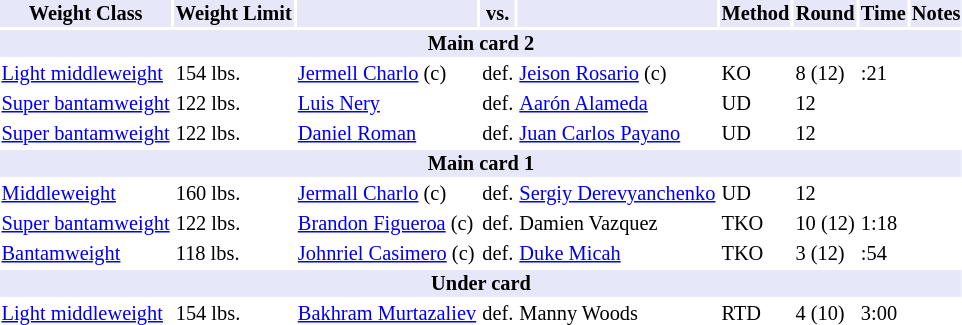<table class="toccolours" style="font-size: 85%;">
<tr>
<th style="background:#e6e8fa; color:#000; text-align:center;">Weight Class</th>
<th style="background:#e6e8fa; color:#000; text-align:center;">Weight Limit</th>
<th style="background:#e6e8fa; color:#000; text-align:center;"></th>
<th style="background:#e6e8fa; color:#000; text-align:center;">vs.</th>
<th style="background:#e6e8fa; color:#000; text-align:center;"></th>
<th style="background:#e6e8fa; color:#000; text-align:center;">Method</th>
<th style="background:#e6e8fa; color:#000; text-align:center;">Round</th>
<th style="background:#e6e8fa; color:#000; text-align:center;">Time</th>
<th style="background:#e6e8fa; color:#000; text-align:center;">Notes</th>
</tr>
<tr>
<th colspan="9" style="background:#e6e8fa; color:#000; colspan=" 9" text-align:center;">Main card 2</th>
</tr>
<tr>
<td><a href='#'>Light middleweight</a></td>
<td>154 lbs.</td>
<td> <a href='#'>Jermell Charlo</a> (c)</td>
<td>def.</td>
<td> <a href='#'>Jeison Rosario</a> (c)</td>
<td>KO</td>
<td>8 (12)</td>
<td>:21</td>
<td></td>
</tr>
<tr>
<td><a href='#'>Super bantamweight</a></td>
<td>122 lbs.</td>
<td> <a href='#'>Luis Nery</a></td>
<td>def.</td>
<td> <a href='#'>Aarón Alameda</a></td>
<td>UD</td>
<td>12</td>
<td></td>
<td></td>
</tr>
<tr>
<td><a href='#'>Super bantamweight</a></td>
<td>122 lbs.</td>
<td> <a href='#'>Daniel Roman</a></td>
<td>def.</td>
<td> <a href='#'>Juan Carlos Payano</a></td>
<td>UD</td>
<td>12</td>
<td></td>
<td></td>
</tr>
<tr>
<th colspan="9" style="background:#e6e8fa; color:#000; colspan=" 9" text-align:center;">Main card 1</th>
</tr>
<tr>
<td><a href='#'>Middleweight</a></td>
<td>160 lbs.</td>
<td> <a href='#'>Jermall Charlo</a> (c)</td>
<td>def.</td>
<td> <a href='#'>Sergiy Derevyanchenko</a></td>
<td>UD</td>
<td>12</td>
<td></td>
<td></td>
</tr>
<tr>
<td><a href='#'>Super bantamweight</a></td>
<td>122 lbs.</td>
<td> <a href='#'>Brandon Figueroa</a> (c)</td>
<td>def.</td>
<td> Damien Vazquez</td>
<td>TKO</td>
<td>10 (12)</td>
<td>1:18</td>
<td></td>
</tr>
<tr>
<td><a href='#'>Bantamweight</a></td>
<td>118 lbs.</td>
<td> <a href='#'>Johnriel Casimero</a> (c)</td>
<td>def.</td>
<td> <a href='#'>Duke Micah</a></td>
<td>TKO</td>
<td>3 (12)</td>
<td>:54</td>
<td></td>
</tr>
<tr>
<th colspan="9" style="background:#e6e8fa; color:#000; colspan=" 9" text-align:center;">Under card</th>
</tr>
<tr>
<td><a href='#'>Light middleweight</a></td>
<td>154 lbs.</td>
<td> <a href='#'>Bakhram Murtazaliev</a></td>
<td>def.</td>
<td> Manny Woods</td>
<td>RTD</td>
<td>4 (10)</td>
<td>3:00</td>
<td></td>
</tr>
</table>
